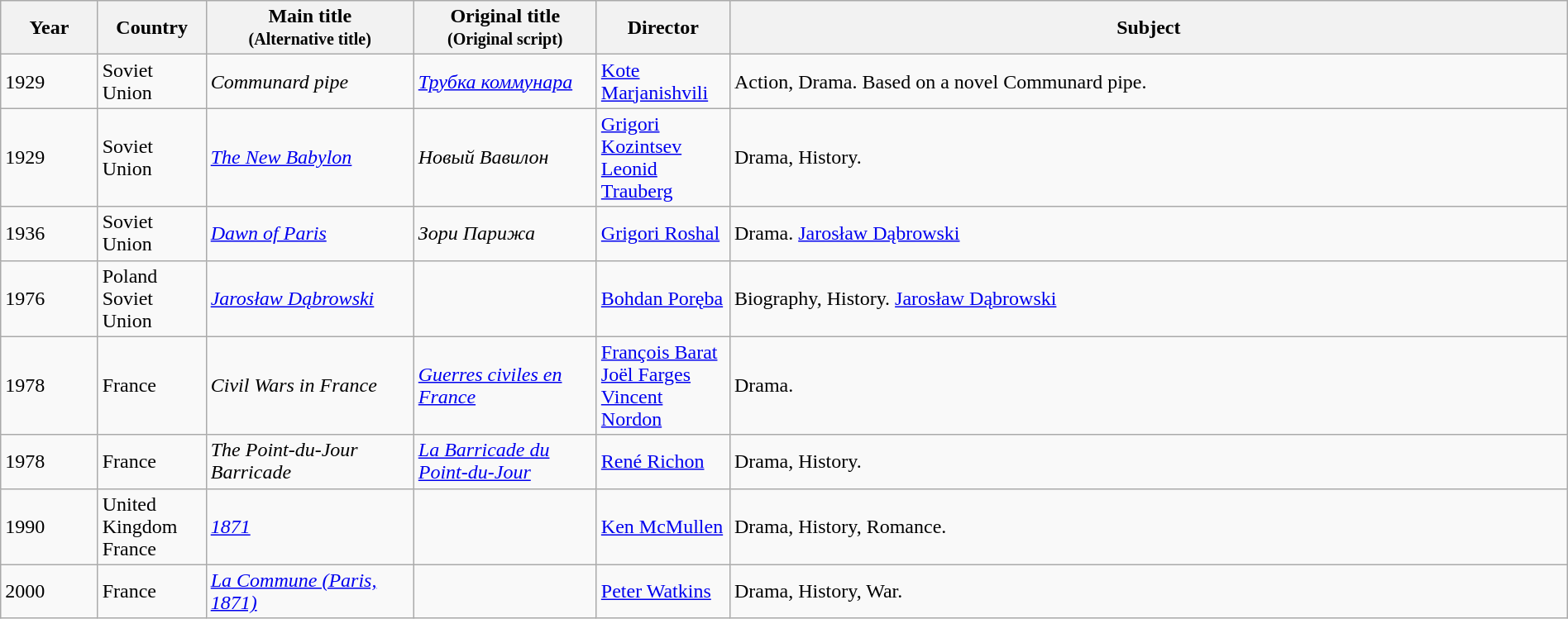<table class="wikitable sortable" style="width:100%;">
<tr>
<th>Year</th>
<th width= 80>Country</th>
<th class="unsortable" style="width:160px;">Main title<br><small>(Alternative title)</small></th>
<th class="unsortable" style="width:140px;">Original title<br><small>(Original script)</small></th>
<th width=100>Director</th>
<th class="unsortable">Subject</th>
</tr>
<tr>
<td>1929</td>
<td>Soviet Union</td>
<td><em>Communard pipe</em></td>
<td><em><a href='#'>Трубка коммунара</a></em></td>
<td><a href='#'>Kote Marjanishvili</a></td>
<td>Action, Drama. Based on a novel Communard pipe.</td>
</tr>
<tr>
<td>1929</td>
<td>Soviet Union</td>
<td><em><a href='#'>The New Babylon</a></em></td>
<td><em>Новый Вавилон</em></td>
<td><a href='#'>Grigori Kozintsev</a><br><a href='#'>Leonid Trauberg</a></td>
<td>Drama, History.</td>
</tr>
<tr>
<td>1936</td>
<td>Soviet Union</td>
<td><em><a href='#'>Dawn of Paris</a></em></td>
<td><em>Зори Парижа</em></td>
<td><a href='#'>Grigori Roshal</a></td>
<td>Drama. <a href='#'>Jarosław Dąbrowski</a></td>
</tr>
<tr>
<td>1976</td>
<td>Poland<br>Soviet Union</td>
<td><em><a href='#'>Jarosław Dąbrowski</a></em></td>
<td></td>
<td><a href='#'>Bohdan Poręba</a></td>
<td>Biography, History. <a href='#'>Jarosław Dąbrowski</a></td>
</tr>
<tr>
<td>1978</td>
<td>France</td>
<td><em>Civil Wars in France</em></td>
<td><em><a href='#'>Guerres civiles en France</a></em></td>
<td><a href='#'>François Barat</a><br><a href='#'>Joël Farges</a><br><a href='#'>Vincent Nordon</a></td>
<td>Drama.</td>
</tr>
<tr>
<td>1978</td>
<td>France</td>
<td><em>The Point-du-Jour Barricade</em></td>
<td><em><a href='#'>La Barricade du Point-du-Jour</a></em></td>
<td><a href='#'>René Richon</a></td>
<td>Drama, History.</td>
</tr>
<tr>
<td>1990</td>
<td>United Kingdom<br>France</td>
<td><em><a href='#'>1871</a></em></td>
<td></td>
<td><a href='#'>Ken McMullen</a></td>
<td>Drama, History, Romance.</td>
</tr>
<tr>
<td>2000</td>
<td>France</td>
<td><em><a href='#'>La Commune (Paris, 1871)</a></em></td>
<td></td>
<td><a href='#'>Peter Watkins</a></td>
<td>Drama, History, War.</td>
</tr>
</table>
